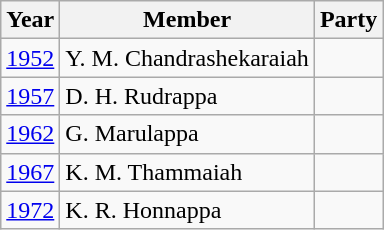<table class="wikitable sortable">
<tr>
<th>Year</th>
<th>Member</th>
<th colspan="2">Party</th>
</tr>
<tr>
<td><a href='#'>1952</a></td>
<td>Y. M. Chandrashekaraiah</td>
<td></td>
</tr>
<tr>
<td><a href='#'>1957</a></td>
<td>D. H. Rudrappa</td>
</tr>
<tr>
<td><a href='#'>1962</a></td>
<td>G. Marulappa</td>
<td></td>
</tr>
<tr>
<td><a href='#'>1967</a></td>
<td>K. M. Thammaiah</td>
<td></td>
</tr>
<tr>
<td><a href='#'>1972</a></td>
<td>K. R. Honnappa</td>
<td></td>
</tr>
</table>
